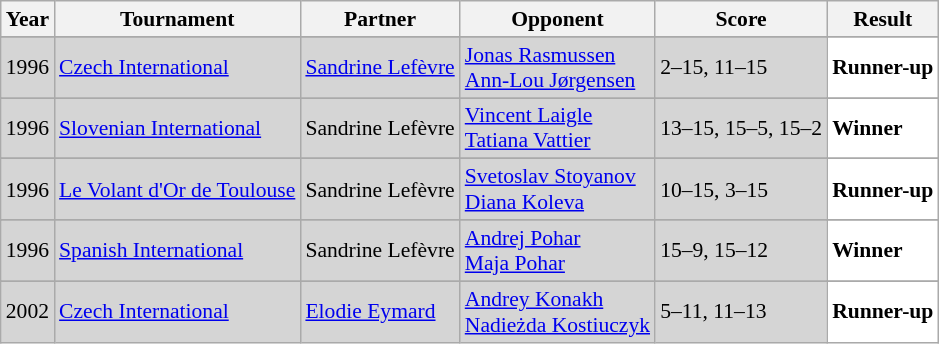<table class="sortable wikitable" style="font-size: 90%;">
<tr>
<th>Year</th>
<th>Tournament</th>
<th>Partner</th>
<th>Opponent</th>
<th>Score</th>
<th>Result</th>
</tr>
<tr>
</tr>
<tr style="background:#D5D5D5">
<td align="center">1996</td>
<td align="left"><a href='#'>Czech International</a></td>
<td align="left"> <a href='#'>Sandrine Lefèvre</a></td>
<td align="left"> <a href='#'>Jonas Rasmussen</a> <br>  <a href='#'>Ann-Lou Jørgensen</a></td>
<td align="left">2–15, 11–15</td>
<td style="text-align:left; background:white"> <strong>Runner-up</strong></td>
</tr>
<tr>
</tr>
<tr style="background:#D5D5D5">
<td align="center">1996</td>
<td align="left"><a href='#'>Slovenian International</a></td>
<td align="left"> Sandrine Lefèvre</td>
<td align="left"> <a href='#'>Vincent Laigle</a> <br>  <a href='#'>Tatiana Vattier</a></td>
<td align="left">13–15, 15–5, 15–2</td>
<td style="text-align:left; background:white"> <strong>Winner</strong></td>
</tr>
<tr>
</tr>
<tr style="background:#D5D5D5">
<td align="center">1996</td>
<td align="left"><a href='#'>Le Volant d'Or de Toulouse</a></td>
<td align="left"> Sandrine Lefèvre</td>
<td align="left"> <a href='#'>Svetoslav Stoyanov</a> <br>  <a href='#'>Diana Koleva</a></td>
<td align="left">10–15, 3–15</td>
<td style="text-align:left; background:white"> <strong>Runner-up</strong></td>
</tr>
<tr>
</tr>
<tr style="background:#D5D5D5">
<td align="center">1996</td>
<td align="left"><a href='#'>Spanish International</a></td>
<td align="left"> Sandrine Lefèvre</td>
<td align="left"> <a href='#'>Andrej Pohar</a> <br>  <a href='#'>Maja Pohar</a></td>
<td align="left">15–9, 15–12</td>
<td style="text-align:left; background:white"> <strong>Winner</strong></td>
</tr>
<tr>
</tr>
<tr style="background:#D5D5D5">
<td align="center">2002</td>
<td align="left"><a href='#'>Czech International</a></td>
<td align="left"> <a href='#'>Elodie Eymard</a></td>
<td align="left"> <a href='#'>Andrey Konakh</a> <br>  <a href='#'>Nadieżda Kostiuczyk</a></td>
<td align="left">5–11, 11–13</td>
<td style="text-align:left; background:white"> <strong>Runner-up</strong></td>
</tr>
</table>
